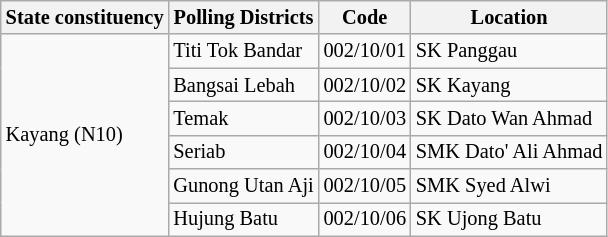<table class="wikitable sortable mw-collapsible" style="white-space:nowrap;font-size:85%">
<tr>
<th>State constituency</th>
<th>Polling Districts</th>
<th>Code</th>
<th>Location</th>
</tr>
<tr>
<td rowspan="6">Kayang (N10)</td>
<td>Titi Tok Bandar</td>
<td>002/10/01</td>
<td>SK Panggau</td>
</tr>
<tr>
<td>Bangsai Lebah</td>
<td>002/10/02</td>
<td>SK Kayang</td>
</tr>
<tr>
<td>Temak</td>
<td>002/10/03</td>
<td>SK Dato Wan Ahmad</td>
</tr>
<tr>
<td>Seriab</td>
<td>002/10/04</td>
<td>SMK Dato' Ali Ahmad</td>
</tr>
<tr>
<td>Gunong Utan Aji</td>
<td>002/10/05</td>
<td>SMK Syed Alwi</td>
</tr>
<tr>
<td>Hujung Batu</td>
<td>002/10/06</td>
<td>SK Ujong Batu</td>
</tr>
</table>
